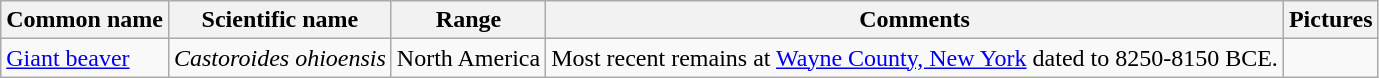<table class="wikitable">
<tr>
<th>Common name</th>
<th>Scientific name</th>
<th>Range</th>
<th class="unsortable">Comments</th>
<th>Pictures</th>
</tr>
<tr>
<td><a href='#'>Giant beaver</a></td>
<td><em>Castoroides ohioensis</em></td>
<td>North America</td>
<td>Most recent remains at <a href='#'>Wayne County, New York</a> dated to 8250-8150 BCE.</td>
<td></td>
</tr>
</table>
